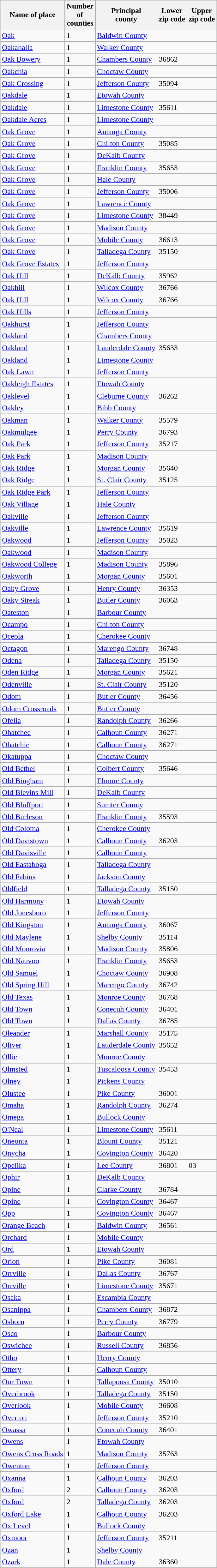<table class="wikitable">
<tr>
<th>Name of place</th>
<th>Number<br>of<br>counties</th>
<th>Principal<br>county</th>
<th>Lower <br>zip code</th>
<th>Upper <br>zip code</th>
</tr>
<tr>
<td><a href='#'>Oak</a></td>
<td>1</td>
<td><a href='#'>Baldwin County</a></td>
<td> </td>
<td> </td>
</tr>
<tr>
<td><a href='#'>Oakahalla</a></td>
<td>1</td>
<td><a href='#'>Walker County</a></td>
<td> </td>
<td> </td>
</tr>
<tr>
<td><a href='#'>Oak Bowery</a></td>
<td>1</td>
<td><a href='#'>Chambers County</a></td>
<td>36862</td>
<td> </td>
</tr>
<tr>
<td><a href='#'>Oakchia</a></td>
<td>1</td>
<td><a href='#'>Choctaw County</a></td>
<td> </td>
<td> </td>
</tr>
<tr>
<td><a href='#'>Oak Crossing</a></td>
<td>1</td>
<td><a href='#'>Jefferson County</a></td>
<td>35094</td>
<td> </td>
</tr>
<tr>
<td><a href='#'>Oakdale</a></td>
<td>1</td>
<td><a href='#'>Etowah County</a></td>
<td> </td>
<td> </td>
</tr>
<tr>
<td><a href='#'>Oakdale</a></td>
<td>1</td>
<td><a href='#'>Limestone County</a></td>
<td>35611</td>
<td> </td>
</tr>
<tr>
<td><a href='#'>Oakdale Acres</a></td>
<td>1</td>
<td><a href='#'>Limestone County</a></td>
<td> </td>
<td> </td>
</tr>
<tr>
<td><a href='#'>Oak Grove</a></td>
<td>1</td>
<td><a href='#'>Autauga County</a></td>
<td> </td>
<td> </td>
</tr>
<tr>
<td><a href='#'>Oak Grove</a></td>
<td>1</td>
<td><a href='#'>Chilton County</a></td>
<td>35085</td>
<td> </td>
</tr>
<tr>
<td><a href='#'>Oak Grove</a></td>
<td>1</td>
<td><a href='#'>DeKalb County</a></td>
<td> </td>
<td> </td>
</tr>
<tr>
<td><a href='#'>Oak Grove</a></td>
<td>1</td>
<td><a href='#'>Franklin County</a></td>
<td>35653</td>
<td> </td>
</tr>
<tr>
<td><a href='#'>Oak Grove</a></td>
<td>1</td>
<td><a href='#'>Hale County</a></td>
<td> </td>
<td> </td>
</tr>
<tr>
<td><a href='#'>Oak Grove</a></td>
<td>1</td>
<td><a href='#'>Jefferson County</a></td>
<td>35006</td>
<td> </td>
</tr>
<tr>
<td><a href='#'>Oak Grove</a></td>
<td>1</td>
<td><a href='#'>Lawrence County</a></td>
<td> </td>
<td> </td>
</tr>
<tr>
<td><a href='#'>Oak Grove</a></td>
<td>1</td>
<td><a href='#'>Limestone County</a></td>
<td>38449</td>
<td> </td>
</tr>
<tr>
<td><a href='#'>Oak Grove</a></td>
<td>1</td>
<td><a href='#'>Madison County</a></td>
<td> </td>
<td> </td>
</tr>
<tr>
<td><a href='#'>Oak Grove</a></td>
<td>1</td>
<td><a href='#'>Mobile County</a></td>
<td>36613</td>
<td> </td>
</tr>
<tr>
<td><a href='#'>Oak Grove</a></td>
<td>1</td>
<td><a href='#'>Talladega County</a></td>
<td>35150</td>
<td> </td>
</tr>
<tr>
<td><a href='#'>Oak Grove Estates</a></td>
<td>1</td>
<td><a href='#'>Jefferson County</a></td>
<td> </td>
<td> </td>
</tr>
<tr>
<td><a href='#'>Oak Hill</a></td>
<td>1</td>
<td><a href='#'>DeKalb County</a></td>
<td>35962</td>
<td> </td>
</tr>
<tr>
<td><a href='#'>Oakhill</a></td>
<td>1</td>
<td><a href='#'>Wilcox County</a></td>
<td>36766</td>
<td> </td>
</tr>
<tr>
<td><a href='#'>Oak Hill</a></td>
<td>1</td>
<td><a href='#'>Wilcox County</a></td>
<td>36766</td>
<td> </td>
</tr>
<tr>
<td><a href='#'>Oak Hills</a></td>
<td>1</td>
<td><a href='#'>Jefferson County</a></td>
<td> </td>
<td> </td>
</tr>
<tr>
<td><a href='#'>Oakhurst</a></td>
<td>1</td>
<td><a href='#'>Jefferson County</a></td>
<td> </td>
<td> </td>
</tr>
<tr>
<td><a href='#'>Oakland</a></td>
<td>1</td>
<td><a href='#'>Chambers County</a></td>
<td> </td>
<td> </td>
</tr>
<tr>
<td><a href='#'>Oakland</a></td>
<td>1</td>
<td><a href='#'>Lauderdale County</a></td>
<td>35633</td>
<td> </td>
</tr>
<tr>
<td><a href='#'>Oakland</a></td>
<td>1</td>
<td><a href='#'>Limestone County</a></td>
<td> </td>
<td> </td>
</tr>
<tr>
<td><a href='#'>Oak Lawn</a></td>
<td>1</td>
<td><a href='#'>Jefferson County</a></td>
<td> </td>
<td> </td>
</tr>
<tr>
<td><a href='#'>Oakleigh Estates</a></td>
<td>1</td>
<td><a href='#'>Etowah County</a></td>
<td> </td>
<td> </td>
</tr>
<tr>
<td><a href='#'>Oaklevel</a></td>
<td>1</td>
<td><a href='#'>Cleburne County</a></td>
<td>36262</td>
<td> </td>
</tr>
<tr>
<td><a href='#'>Oakley</a></td>
<td>1</td>
<td><a href='#'>Bibb County</a></td>
<td> </td>
<td> </td>
</tr>
<tr>
<td><a href='#'>Oakman</a></td>
<td>1</td>
<td><a href='#'>Walker County</a></td>
<td>35579</td>
<td> </td>
</tr>
<tr>
<td><a href='#'>Oakmulgee</a></td>
<td>1</td>
<td><a href='#'>Perry County</a></td>
<td>36793</td>
<td> </td>
</tr>
<tr>
<td><a href='#'>Oak Park</a></td>
<td>1</td>
<td><a href='#'>Jefferson County</a></td>
<td>35217</td>
<td> </td>
</tr>
<tr>
<td><a href='#'>Oak Park</a></td>
<td>1</td>
<td><a href='#'>Madison County</a></td>
<td> </td>
<td> </td>
</tr>
<tr>
<td><a href='#'>Oak Ridge</a></td>
<td>1</td>
<td><a href='#'>Morgan County</a></td>
<td>35640</td>
<td> </td>
</tr>
<tr>
<td><a href='#'>Oak Ridge</a></td>
<td>1</td>
<td><a href='#'>St. Clair County</a></td>
<td>35125</td>
<td> </td>
</tr>
<tr>
<td><a href='#'>Oak Ridge Park</a></td>
<td>1</td>
<td><a href='#'>Jefferson County</a></td>
<td> </td>
<td> </td>
</tr>
<tr>
<td><a href='#'>Oak Village</a></td>
<td>1</td>
<td><a href='#'>Hale County</a></td>
<td> </td>
<td> </td>
</tr>
<tr>
<td><a href='#'>Oakville</a></td>
<td>1</td>
<td><a href='#'>Jefferson County</a></td>
<td> </td>
<td> </td>
</tr>
<tr>
<td><a href='#'>Oakville</a></td>
<td>1</td>
<td><a href='#'>Lawrence County</a></td>
<td>35619</td>
<td> </td>
</tr>
<tr>
<td><a href='#'>Oakwood</a></td>
<td>1</td>
<td><a href='#'>Jefferson County</a></td>
<td>35023</td>
<td> </td>
</tr>
<tr>
<td><a href='#'>Oakwood</a></td>
<td>1</td>
<td><a href='#'>Madison County</a></td>
<td> </td>
<td> </td>
</tr>
<tr>
<td><a href='#'>Oakwood College</a></td>
<td>1</td>
<td><a href='#'>Madison County</a></td>
<td>35896</td>
<td> </td>
</tr>
<tr>
<td><a href='#'>Oakworth</a></td>
<td>1</td>
<td><a href='#'>Morgan County</a></td>
<td>35601</td>
<td> </td>
</tr>
<tr>
<td><a href='#'>Oaky Grove</a></td>
<td>1</td>
<td><a href='#'>Henry County</a></td>
<td>36353</td>
<td> </td>
</tr>
<tr>
<td><a href='#'>Oaky Streak</a></td>
<td>1</td>
<td><a href='#'>Butler County</a></td>
<td>36063</td>
<td> </td>
</tr>
<tr>
<td><a href='#'>Oateston</a></td>
<td>1</td>
<td><a href='#'>Barbour County</a></td>
<td> </td>
<td> </td>
</tr>
<tr>
<td><a href='#'>Ocampo</a></td>
<td>1</td>
<td><a href='#'>Chilton County</a></td>
<td> </td>
<td> </td>
</tr>
<tr>
<td><a href='#'>Oceola</a></td>
<td>1</td>
<td><a href='#'>Cherokee County</a></td>
<td> </td>
<td> </td>
</tr>
<tr>
<td><a href='#'>Octagon</a></td>
<td>1</td>
<td><a href='#'>Marengo County</a></td>
<td>36748</td>
<td> </td>
</tr>
<tr>
<td><a href='#'>Odena</a></td>
<td>1</td>
<td><a href='#'>Talladega County</a></td>
<td>35150</td>
<td> </td>
</tr>
<tr>
<td><a href='#'>Oden Ridge</a></td>
<td>1</td>
<td><a href='#'>Morgan County</a></td>
<td>35621</td>
<td> </td>
</tr>
<tr>
<td><a href='#'>Odenville</a></td>
<td>1</td>
<td><a href='#'>St. Clair County</a></td>
<td>35120</td>
<td> </td>
</tr>
<tr>
<td><a href='#'>Odom</a></td>
<td>1</td>
<td><a href='#'>Butler County</a></td>
<td>36456</td>
<td> </td>
</tr>
<tr>
<td><a href='#'>Odom Crossroads</a></td>
<td>1</td>
<td><a href='#'>Butler County</a></td>
<td> </td>
<td> </td>
</tr>
<tr>
<td><a href='#'>Ofelia</a></td>
<td>1</td>
<td><a href='#'>Randolph County</a></td>
<td>36266</td>
<td> </td>
</tr>
<tr>
<td><a href='#'>Ohatchee</a></td>
<td>1</td>
<td><a href='#'>Calhoun County</a></td>
<td>36271</td>
<td> </td>
</tr>
<tr>
<td><a href='#'>Ohatchie</a></td>
<td>1</td>
<td><a href='#'>Calhoun County</a></td>
<td>36271</td>
<td> </td>
</tr>
<tr>
<td><a href='#'>Okatuppa</a></td>
<td>1</td>
<td><a href='#'>Choctaw County</a></td>
<td> </td>
<td> </td>
</tr>
<tr>
<td><a href='#'>Old Bethel</a></td>
<td>1</td>
<td><a href='#'>Colbert County</a></td>
<td>35646</td>
<td> </td>
</tr>
<tr>
<td><a href='#'>Old Bingham</a></td>
<td>1</td>
<td><a href='#'>Elmore County</a></td>
<td> </td>
<td> </td>
</tr>
<tr>
<td><a href='#'>Old Blevins Mill</a></td>
<td>1</td>
<td><a href='#'>DeKalb County</a></td>
<td> </td>
<td> </td>
</tr>
<tr>
<td><a href='#'>Old Bluffport</a></td>
<td>1</td>
<td><a href='#'>Sumter County</a></td>
<td> </td>
<td> </td>
</tr>
<tr>
<td><a href='#'>Old Burleson</a></td>
<td>1</td>
<td><a href='#'>Franklin County</a></td>
<td>35593</td>
<td> </td>
</tr>
<tr>
<td><a href='#'>Old Coloma</a></td>
<td>1</td>
<td><a href='#'>Cherokee County</a></td>
<td> </td>
<td> </td>
</tr>
<tr>
<td><a href='#'>Old Davistown</a></td>
<td>1</td>
<td><a href='#'>Calhoun County</a></td>
<td>36203</td>
<td> </td>
</tr>
<tr>
<td><a href='#'>Old Davisville</a></td>
<td>1</td>
<td><a href='#'>Calhoun County</a></td>
<td> </td>
<td> </td>
</tr>
<tr>
<td><a href='#'>Old Eastaboga</a></td>
<td>1</td>
<td><a href='#'>Talladega County</a></td>
<td> </td>
<td> </td>
</tr>
<tr>
<td><a href='#'>Old Fabius</a></td>
<td>1</td>
<td><a href='#'>Jackson County</a></td>
<td> </td>
<td> </td>
</tr>
<tr>
<td><a href='#'>Oldfield</a></td>
<td>1</td>
<td><a href='#'>Talladega County</a></td>
<td>35150</td>
<td> </td>
</tr>
<tr>
<td><a href='#'>Old Harmony</a></td>
<td>1</td>
<td><a href='#'>Etowah County</a></td>
<td> </td>
<td> </td>
</tr>
<tr>
<td><a href='#'>Old Jonesboro</a></td>
<td>1</td>
<td><a href='#'>Jefferson County</a></td>
<td> </td>
<td> </td>
</tr>
<tr>
<td><a href='#'>Old Kingston</a></td>
<td>1</td>
<td><a href='#'>Autauga County</a></td>
<td>36067</td>
<td> </td>
</tr>
<tr>
<td><a href='#'>Old Maylene</a></td>
<td>1</td>
<td><a href='#'>Shelby County</a></td>
<td>35114</td>
<td> </td>
</tr>
<tr>
<td><a href='#'>Old Monrovia</a></td>
<td>1</td>
<td><a href='#'>Madison County</a></td>
<td>35806</td>
<td> </td>
</tr>
<tr>
<td><a href='#'>Old Nauvoo</a></td>
<td>1</td>
<td><a href='#'>Franklin County</a></td>
<td>35653</td>
<td> </td>
</tr>
<tr>
<td><a href='#'>Old Samuel</a></td>
<td>1</td>
<td><a href='#'>Choctaw County</a></td>
<td>36908</td>
<td> </td>
</tr>
<tr>
<td><a href='#'>Old Spring Hill</a></td>
<td>1</td>
<td><a href='#'>Marengo County</a></td>
<td>36742</td>
<td> </td>
</tr>
<tr>
<td><a href='#'>Old Texas</a></td>
<td>1</td>
<td><a href='#'>Monroe County</a></td>
<td>36768</td>
<td> </td>
</tr>
<tr>
<td><a href='#'>Old Town</a></td>
<td>1</td>
<td><a href='#'>Conecuh County</a></td>
<td>36401</td>
<td> </td>
</tr>
<tr>
<td><a href='#'>Old Town</a></td>
<td>1</td>
<td><a href='#'>Dallas County</a></td>
<td>36785</td>
<td> </td>
</tr>
<tr>
<td><a href='#'>Oleander</a></td>
<td>1</td>
<td><a href='#'>Marshall County</a></td>
<td>35175</td>
<td> </td>
</tr>
<tr>
<td><a href='#'>Oliver</a></td>
<td>1</td>
<td><a href='#'>Lauderdale County</a></td>
<td>35652</td>
<td> </td>
</tr>
<tr>
<td><a href='#'>Ollie</a></td>
<td>1</td>
<td><a href='#'>Monroe County</a></td>
<td> </td>
<td> </td>
</tr>
<tr>
<td><a href='#'>Olmsted</a></td>
<td>1</td>
<td><a href='#'>Tuscaloosa County</a></td>
<td>35453</td>
<td> </td>
</tr>
<tr>
<td><a href='#'>Olney</a></td>
<td>1</td>
<td><a href='#'>Pickens County</a></td>
<td> </td>
<td> </td>
</tr>
<tr>
<td><a href='#'>Olustee</a></td>
<td>1</td>
<td><a href='#'>Pike County</a></td>
<td>36001</td>
<td> </td>
</tr>
<tr>
<td><a href='#'>Omaha</a></td>
<td>1</td>
<td><a href='#'>Randolph County</a></td>
<td>36274</td>
<td> </td>
</tr>
<tr>
<td><a href='#'>Omega</a></td>
<td>1</td>
<td><a href='#'>Bullock County</a></td>
<td> </td>
<td> </td>
</tr>
<tr>
<td><a href='#'>O'Neal</a></td>
<td>1</td>
<td><a href='#'>Limestone County</a></td>
<td>35611</td>
<td> </td>
</tr>
<tr>
<td><a href='#'>Oneonta</a></td>
<td>1</td>
<td><a href='#'>Blount County</a></td>
<td>35121</td>
<td> </td>
</tr>
<tr>
<td><a href='#'>Onycha</a></td>
<td>1</td>
<td><a href='#'>Covington County</a></td>
<td>36420</td>
<td> </td>
</tr>
<tr>
<td><a href='#'>Opelika</a></td>
<td>1</td>
<td><a href='#'>Lee County</a></td>
<td>36801</td>
<td>03</td>
</tr>
<tr>
<td><a href='#'>Ophir</a></td>
<td>1</td>
<td><a href='#'>DeKalb County</a></td>
<td> </td>
<td> </td>
</tr>
<tr>
<td><a href='#'>Opine</a></td>
<td>1</td>
<td><a href='#'>Clarke County</a></td>
<td>36784</td>
<td> </td>
</tr>
<tr>
<td><a href='#'>Opine</a></td>
<td>1</td>
<td><a href='#'>Covington County</a></td>
<td>36467</td>
<td> </td>
</tr>
<tr>
<td><a href='#'>Opp</a></td>
<td>1</td>
<td><a href='#'>Covington County</a></td>
<td>36467</td>
<td> </td>
</tr>
<tr>
<td><a href='#'>Orange Beach</a></td>
<td>1</td>
<td><a href='#'>Baldwin County</a></td>
<td>36561</td>
<td> </td>
</tr>
<tr>
<td><a href='#'>Orchard</a></td>
<td>1</td>
<td><a href='#'>Mobile County</a></td>
<td> </td>
<td> </td>
</tr>
<tr>
<td><a href='#'>Ord</a></td>
<td>1</td>
<td><a href='#'>Etowah County</a></td>
<td> </td>
<td> </td>
</tr>
<tr>
<td><a href='#'>Orion</a></td>
<td>1</td>
<td><a href='#'>Pike County</a></td>
<td>36081</td>
<td> </td>
</tr>
<tr>
<td><a href='#'>Orrville</a></td>
<td>1</td>
<td><a href='#'>Dallas County</a></td>
<td>36767</td>
<td> </td>
</tr>
<tr>
<td><a href='#'>Orrville</a></td>
<td>1</td>
<td><a href='#'>Limestone County</a></td>
<td>35671</td>
<td> </td>
</tr>
<tr>
<td><a href='#'>Osaka</a></td>
<td>1</td>
<td><a href='#'>Escambia County</a></td>
<td> </td>
<td> </td>
</tr>
<tr>
<td><a href='#'>Osanippa</a></td>
<td>1</td>
<td><a href='#'>Chambers County</a></td>
<td>36872</td>
<td> </td>
</tr>
<tr>
<td><a href='#'>Osborn</a></td>
<td>1</td>
<td><a href='#'>Perry County</a></td>
<td>36779</td>
<td> </td>
</tr>
<tr>
<td><a href='#'>Osco</a></td>
<td>1</td>
<td><a href='#'>Barbour County</a></td>
<td> </td>
<td> </td>
</tr>
<tr>
<td><a href='#'>Oswichee</a></td>
<td>1</td>
<td><a href='#'>Russell County</a></td>
<td>36856</td>
<td> </td>
</tr>
<tr>
<td><a href='#'>Otho</a></td>
<td>1</td>
<td><a href='#'>Henry County</a></td>
<td> </td>
<td> </td>
</tr>
<tr>
<td><a href='#'>Ottery</a></td>
<td>1</td>
<td><a href='#'>Calhoun County</a></td>
<td> </td>
<td> </td>
</tr>
<tr>
<td><a href='#'>Our Town</a></td>
<td>1</td>
<td><a href='#'>Tallapoosa County</a></td>
<td>35010</td>
<td> </td>
</tr>
<tr>
<td><a href='#'>Overbrook</a></td>
<td>1</td>
<td><a href='#'>Talladega County</a></td>
<td>35150</td>
<td> </td>
</tr>
<tr>
<td><a href='#'>Overlook</a></td>
<td>1</td>
<td><a href='#'>Mobile County</a></td>
<td>36608</td>
<td> </td>
</tr>
<tr>
<td><a href='#'>Overton</a></td>
<td>1</td>
<td><a href='#'>Jefferson County</a></td>
<td>35210</td>
<td> </td>
</tr>
<tr>
<td><a href='#'>Owassa</a></td>
<td>1</td>
<td><a href='#'>Conecuh County</a></td>
<td>36401</td>
<td> </td>
</tr>
<tr>
<td><a href='#'>Owens</a></td>
<td>1</td>
<td><a href='#'>Etowah County</a></td>
<td> </td>
<td> </td>
</tr>
<tr>
<td><a href='#'>Owens Cross Roads</a></td>
<td>1</td>
<td><a href='#'>Madison County</a></td>
<td>35763</td>
<td> </td>
</tr>
<tr>
<td><a href='#'>Owenton</a></td>
<td>1</td>
<td><a href='#'>Jefferson County</a></td>
<td> </td>
<td> </td>
</tr>
<tr>
<td><a href='#'>Oxanna</a></td>
<td>1</td>
<td><a href='#'>Calhoun County</a></td>
<td>36203</td>
<td> </td>
</tr>
<tr>
<td><a href='#'>Oxford</a></td>
<td>2</td>
<td><a href='#'>Calhoun County</a></td>
<td>36203</td>
<td> </td>
</tr>
<tr>
<td><a href='#'>Oxford</a></td>
<td>2</td>
<td><a href='#'>Talladega County</a></td>
<td>36203</td>
<td> </td>
</tr>
<tr>
<td><a href='#'>Oxford Lake</a></td>
<td>1</td>
<td><a href='#'>Calhoun County</a></td>
<td>36203</td>
<td> </td>
</tr>
<tr>
<td><a href='#'>Ox Level</a></td>
<td>1</td>
<td><a href='#'>Bullock County</a></td>
<td> </td>
<td> </td>
</tr>
<tr>
<td><a href='#'>Oxmoor</a></td>
<td>1</td>
<td><a href='#'>Jefferson County</a></td>
<td>35211</td>
<td> </td>
</tr>
<tr>
<td><a href='#'>Ozan</a></td>
<td>1</td>
<td><a href='#'>Shelby County</a></td>
<td> </td>
<td> </td>
</tr>
<tr>
<td><a href='#'>Ozark</a></td>
<td>1</td>
<td><a href='#'>Dale County</a></td>
<td>36360</td>
<td> </td>
</tr>
<tr>
</tr>
</table>
